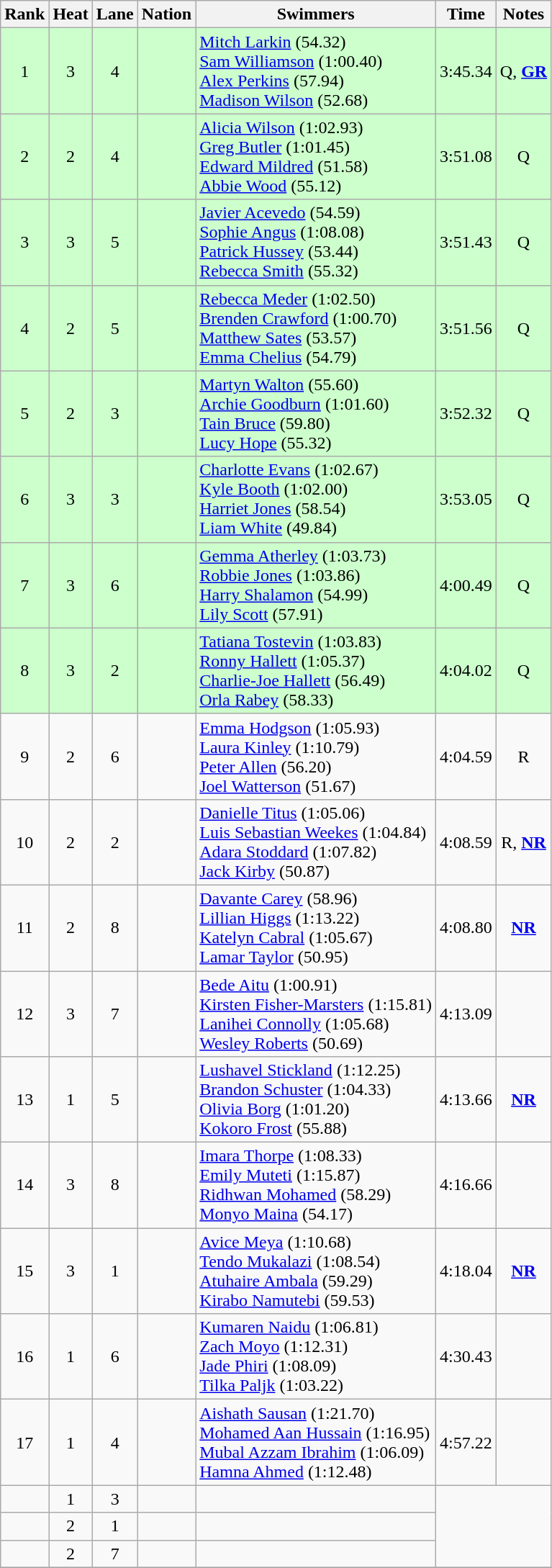<table class="wikitable sortable" style="text-align:center">
<tr>
<th>Rank</th>
<th>Heat</th>
<th>Lane</th>
<th>Nation</th>
<th>Swimmers</th>
<th>Time</th>
<th>Notes</th>
</tr>
<tr bgcolor=ccffcc>
<td>1</td>
<td>3</td>
<td>4</td>
<td align=left></td>
<td align="left"><a href='#'>Mitch Larkin</a> (54.32)<br><a href='#'>Sam Williamson</a> (1:00.40)<br><a href='#'>Alex Perkins</a> (57.94)<br><a href='#'>Madison Wilson</a> (52.68)</td>
<td>3:45.34</td>
<td>Q, <strong><a href='#'>GR</a></strong></td>
</tr>
<tr bgcolor=ccffcc>
<td>2</td>
<td>2</td>
<td>4</td>
<td align=left></td>
<td align="left"><a href='#'>Alicia Wilson</a> (1:02.93)<br><a href='#'>Greg Butler</a> (1:01.45)<br><a href='#'>Edward Mildred</a> (51.58)<br><a href='#'>Abbie Wood</a> (55.12)</td>
<td>3:51.08</td>
<td>Q</td>
</tr>
<tr bgcolor=ccffcc>
<td>3</td>
<td>3</td>
<td>5</td>
<td align=left></td>
<td align="left"><a href='#'>Javier Acevedo</a> (54.59)<br><a href='#'>Sophie Angus</a> (1:08.08)<br><a href='#'>Patrick Hussey</a> (53.44)<br><a href='#'>Rebecca Smith</a> (55.32)</td>
<td>3:51.43</td>
<td>Q</td>
</tr>
<tr bgcolor=ccffcc>
<td>4</td>
<td>2</td>
<td>5</td>
<td align=left></td>
<td align="left"><a href='#'>Rebecca Meder</a> (1:02.50)<br><a href='#'>Brenden Crawford</a> (1:00.70)<br><a href='#'>Matthew Sates</a> (53.57)<br><a href='#'>Emma Chelius</a> (54.79)</td>
<td>3:51.56</td>
<td>Q</td>
</tr>
<tr bgcolor=ccffcc>
<td>5</td>
<td>2</td>
<td>3</td>
<td align=left></td>
<td align="left"><a href='#'>Martyn Walton</a> (55.60)<br><a href='#'>Archie Goodburn</a> (1:01.60)<br><a href='#'>Tain Bruce</a> (59.80)<br><a href='#'>Lucy Hope</a> (55.32)</td>
<td>3:52.32</td>
<td>Q</td>
</tr>
<tr bgcolor=ccffcc>
<td>6</td>
<td>3</td>
<td>3</td>
<td align=left></td>
<td align="left"><a href='#'>Charlotte Evans</a> (1:02.67)<br><a href='#'>Kyle Booth</a> (1:02.00)<br><a href='#'>Harriet Jones</a> (58.54)<br><a href='#'>Liam White</a> (49.84)</td>
<td>3:53.05</td>
<td>Q</td>
</tr>
<tr bgcolor=ccffcc>
<td>7</td>
<td>3</td>
<td>6</td>
<td align=left></td>
<td align="left"><a href='#'>Gemma Atherley</a> (1:03.73)<br><a href='#'>Robbie Jones</a> (1:03.86)<br><a href='#'>Harry Shalamon</a> (54.99)<br><a href='#'>Lily Scott</a> (57.91)</td>
<td>4:00.49</td>
<td>Q</td>
</tr>
<tr bgcolor=ccffcc>
<td>8</td>
<td>3</td>
<td>2</td>
<td align=left></td>
<td align="left"><a href='#'>Tatiana Tostevin</a> (1:03.83)<br><a href='#'>Ronny Hallett</a> (1:05.37)<br><a href='#'>Charlie-Joe Hallett</a> (56.49)<br><a href='#'>Orla Rabey</a> (58.33)</td>
<td>4:04.02</td>
<td>Q</td>
</tr>
<tr>
<td>9</td>
<td>2</td>
<td>6</td>
<td align=left></td>
<td align="left"><a href='#'>Emma Hodgson</a> (1:05.93)<br><a href='#'>Laura Kinley</a> (1:10.79)<br><a href='#'>Peter Allen</a> (56.20)<br><a href='#'>Joel Watterson</a> (51.67)</td>
<td>4:04.59</td>
<td>R</td>
</tr>
<tr>
<td>10</td>
<td>2</td>
<td>2</td>
<td align=left></td>
<td align="left"><a href='#'>Danielle Titus</a> (1:05.06)<br><a href='#'>Luis Sebastian Weekes</a> (1:04.84)<br><a href='#'>Adara Stoddard</a> (1:07.82)<br><a href='#'>Jack Kirby</a> (50.87)</td>
<td>4:08.59</td>
<td>R, <strong><a href='#'>NR</a></strong></td>
</tr>
<tr>
<td>11</td>
<td>2</td>
<td>8</td>
<td align=left></td>
<td align="left"><a href='#'>Davante Carey</a> (58.96)<br><a href='#'>Lillian Higgs</a> (1:13.22)<br><a href='#'>Katelyn Cabral</a> (1:05.67)<br><a href='#'>Lamar Taylor</a> (50.95)</td>
<td>4:08.80</td>
<td><strong><a href='#'>NR</a></strong></td>
</tr>
<tr>
<td>12</td>
<td>3</td>
<td>7</td>
<td align=left></td>
<td align="left"><a href='#'>Bede Aitu</a> (1:00.91)<br><a href='#'>Kirsten Fisher-Marsters</a> (1:15.81)<br><a href='#'>Lanihei Connolly</a> (1:05.68)<br><a href='#'>Wesley Roberts</a> (50.69)</td>
<td>4:13.09</td>
<td></td>
</tr>
<tr>
<td>13</td>
<td>1</td>
<td>5</td>
<td align=left></td>
<td align="left"><a href='#'>Lushavel Stickland</a> (1:12.25)<br> <a href='#'>Brandon Schuster</a> (1:04.33)<br><a href='#'>Olivia Borg</a> (1:01.20)<br><a href='#'>Kokoro Frost</a> (55.88)</td>
<td>4:13.66</td>
<td><strong><a href='#'>NR</a></strong></td>
</tr>
<tr>
<td>14</td>
<td>3</td>
<td>8</td>
<td align=left></td>
<td align="left"><a href='#'>Imara Thorpe</a> (1:08.33)<br><a href='#'>Emily Muteti</a> (1:15.87)<br><a href='#'>Ridhwan Mohamed</a> (58.29)<br><a href='#'>Monyo Maina</a> (54.17)</td>
<td>4:16.66</td>
<td></td>
</tr>
<tr>
<td>15</td>
<td>3</td>
<td>1</td>
<td align=left></td>
<td align="left"><a href='#'>Avice Meya</a> (1:10.68)<br><a href='#'>Tendo Mukalazi</a> (1:08.54)<br><a href='#'>Atuhaire Ambala</a> (59.29)<br><a href='#'>Kirabo Namutebi</a> (59.53)</td>
<td>4:18.04</td>
<td><strong><a href='#'>NR</a></strong></td>
</tr>
<tr>
<td>16</td>
<td>1</td>
<td>6</td>
<td align=left></td>
<td align="left"><a href='#'>Kumaren Naidu</a> (1:06.81)<br><a href='#'>Zach Moyo</a> (1:12.31)<br><a href='#'>Jade Phiri</a> (1:08.09)<br><a href='#'>Tilka Paljk</a> (1:03.22)</td>
<td>4:30.43</td>
<td></td>
</tr>
<tr>
<td>17</td>
<td>1</td>
<td>4</td>
<td align=left></td>
<td align="left"><a href='#'>Aishath Sausan</a> (1:21.70)<br><a href='#'>Mohamed Aan Hussain</a> (1:16.95)<br><a href='#'>Mubal Azzam Ibrahim</a> (1:06.09)<br><a href='#'>Hamna Ahmed</a> (1:12.48)</td>
<td>4:57.22</td>
<td></td>
</tr>
<tr>
<td></td>
<td>1</td>
<td>3</td>
<td align=left></td>
<td align="left"></td>
<td rowspan=3  colspan=2></td>
</tr>
<tr>
<td></td>
<td>2</td>
<td>1</td>
<td align=left></td>
<td align="left"></td>
</tr>
<tr>
<td></td>
<td>2</td>
<td>7</td>
<td align=left></td>
<td align="left"></td>
</tr>
<tr>
</tr>
</table>
